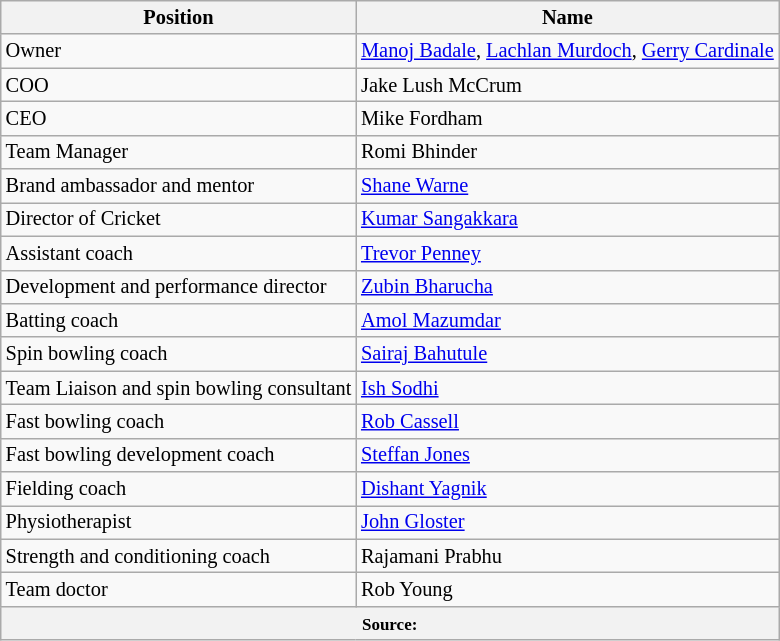<table class="wikitable"  style="font-size:85%;">
<tr>
<th>Position</th>
<th>Name</th>
</tr>
<tr>
<td>Owner</td>
<td><a href='#'>Manoj Badale</a>,  <a href='#'>Lachlan Murdoch</a>,  <a href='#'>Gerry Cardinale</a></td>
</tr>
<tr>
<td>COO</td>
<td>Jake Lush McCrum</td>
</tr>
<tr>
<td>CEO</td>
<td>Mike Fordham</td>
</tr>
<tr>
<td>Team Manager</td>
<td>Romi Bhinder</td>
</tr>
<tr>
<td>Brand ambassador and mentor</td>
<td><a href='#'>Shane Warne</a></td>
</tr>
<tr>
<td>Director of Cricket</td>
<td><a href='#'>Kumar Sangakkara</a></td>
</tr>
<tr>
<td>Assistant coach</td>
<td><a href='#'>Trevor Penney</a></td>
</tr>
<tr>
<td>Development and performance director</td>
<td><a href='#'>Zubin Bharucha</a></td>
</tr>
<tr>
<td>Batting coach</td>
<td><a href='#'>Amol Mazumdar</a></td>
</tr>
<tr>
<td>Spin bowling coach</td>
<td><a href='#'>Sairaj Bahutule</a></td>
</tr>
<tr>
<td>Team Liaison and spin bowling consultant</td>
<td><a href='#'>Ish Sodhi</a></td>
</tr>
<tr>
<td>Fast bowling coach</td>
<td><a href='#'>Rob Cassell</a></td>
</tr>
<tr>
<td>Fast bowling development coach</td>
<td><a href='#'>Steffan Jones</a></td>
</tr>
<tr>
<td>Fielding coach</td>
<td><a href='#'>Dishant Yagnik</a></td>
</tr>
<tr>
<td>Physiotherapist</td>
<td><a href='#'>John Gloster</a></td>
</tr>
<tr>
<td>Strength and conditioning coach</td>
<td>Rajamani Prabhu</td>
</tr>
<tr>
<td>Team doctor</td>
<td>Rob Young</td>
</tr>
<tr>
<th colspan="2" style="text-align: center;"><small>Source:</small></th>
</tr>
</table>
